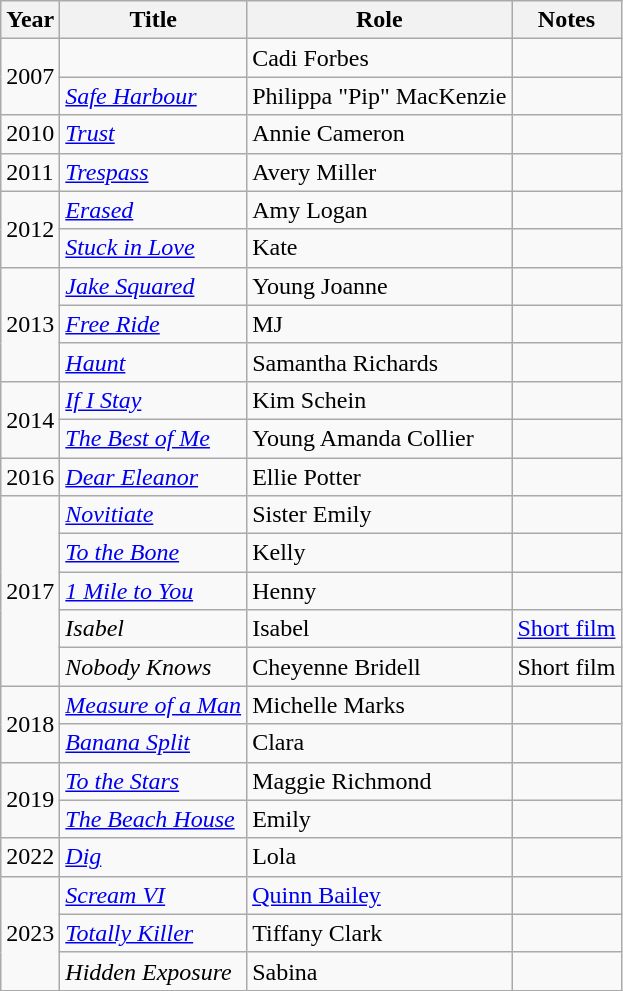<table class="wikitable sortable">
<tr>
<th>Year</th>
<th>Title</th>
<th>Role</th>
<th class="unsortable">Notes</th>
</tr>
<tr>
<td rowspan="2">2007</td>
<td><em></em></td>
<td>Cadi Forbes</td>
<td></td>
</tr>
<tr>
<td><em><a href='#'>Safe Harbour</a></em></td>
<td>Philippa "Pip" MacKenzie</td>
<td></td>
</tr>
<tr>
<td>2010</td>
<td><em><a href='#'>Trust</a></em></td>
<td>Annie Cameron</td>
<td></td>
</tr>
<tr>
<td>2011</td>
<td><em><a href='#'>Trespass</a></em></td>
<td>Avery Miller</td>
<td></td>
</tr>
<tr>
<td rowspan="2">2012</td>
<td><em><a href='#'>Erased</a></em></td>
<td>Amy Logan</td>
<td></td>
</tr>
<tr>
<td><em><a href='#'>Stuck in Love</a></em></td>
<td>Kate</td>
<td></td>
</tr>
<tr>
<td rowspan="3">2013</td>
<td><em><a href='#'>Jake Squared</a></em></td>
<td>Young Joanne</td>
<td></td>
</tr>
<tr>
<td><em><a href='#'>Free Ride</a></em></td>
<td>MJ</td>
<td></td>
</tr>
<tr>
<td><em><a href='#'>Haunt</a></em></td>
<td>Samantha Richards</td>
<td></td>
</tr>
<tr>
<td rowspan="2">2014</td>
<td><em><a href='#'>If I Stay</a></em></td>
<td>Kim Schein</td>
<td></td>
</tr>
<tr>
<td><em><a href='#'>The Best of Me</a></em></td>
<td>Young Amanda Collier</td>
<td></td>
</tr>
<tr>
<td>2016</td>
<td><em><a href='#'>Dear Eleanor</a></em></td>
<td>Ellie Potter</td>
<td></td>
</tr>
<tr>
<td rowspan="5">2017</td>
<td><em><a href='#'>Novitiate</a></em></td>
<td>Sister Emily</td>
<td></td>
</tr>
<tr>
<td><em><a href='#'>To the Bone</a></em></td>
<td>Kelly</td>
<td></td>
</tr>
<tr>
<td><em><a href='#'>1 Mile to You</a></em></td>
<td>Henny</td>
<td></td>
</tr>
<tr>
<td><em>Isabel</em></td>
<td>Isabel</td>
<td><a href='#'>Short film</a></td>
</tr>
<tr>
<td><em>Nobody Knows</em></td>
<td>Cheyenne Bridell</td>
<td>Short film</td>
</tr>
<tr>
<td rowspan="2">2018</td>
<td><em><a href='#'>Measure of a Man</a></em></td>
<td>Michelle Marks</td>
<td></td>
</tr>
<tr>
<td><em><a href='#'>Banana Split</a></em></td>
<td>Clara</td>
<td></td>
</tr>
<tr>
<td rowspan="2">2019</td>
<td><em><a href='#'>To the Stars</a></em></td>
<td>Maggie Richmond</td>
<td></td>
</tr>
<tr>
<td><em><a href='#'>The Beach House</a></em></td>
<td>Emily</td>
<td></td>
</tr>
<tr>
<td>2022</td>
<td><em><a href='#'>Dig</a></em></td>
<td>Lola</td>
<td></td>
</tr>
<tr>
<td rowspan="3">2023</td>
<td><em><a href='#'>Scream VI</a></em></td>
<td><a href='#'>Quinn Bailey</a></td>
<td></td>
</tr>
<tr>
<td><em><a href='#'>Totally Killer</a></em></td>
<td>Tiffany Clark</td>
<td></td>
</tr>
<tr>
<td><em>Hidden Exposure</em></td>
<td>Sabina</td>
<td></td>
</tr>
</table>
